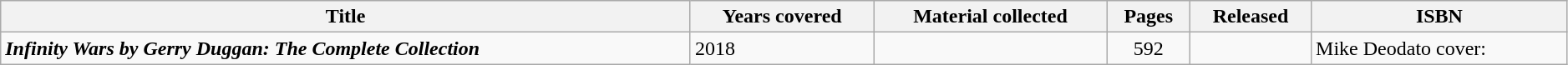<table class="wikitable sortable" width=99%>
<tr>
<th>Title</th>
<th>Years covered</th>
<th class="unsortable">Material collected</th>
<th>Pages</th>
<th>Released</th>
<th class="unsortable">ISBN</th>
</tr>
<tr>
<td><strong><em>Infinity Wars by Gerry Duggan: The Complete Collection</em></strong></td>
<td>2018</td>
<td></td>
<td style="text-align: center;">592</td>
<td></td>
<td>Mike Deodato cover: </td>
</tr>
</table>
